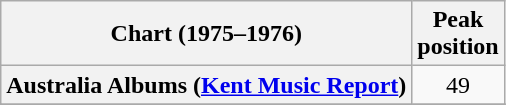<table class="wikitable sortable plainrowheaders" style="text-align:center">
<tr>
<th scope="col">Chart (1975–1976)</th>
<th scope="col">Peak<br>position</th>
</tr>
<tr>
<th scope="row">Australia Albums (<a href='#'>Kent Music Report</a>)</th>
<td>49</td>
</tr>
<tr>
</tr>
<tr>
</tr>
</table>
